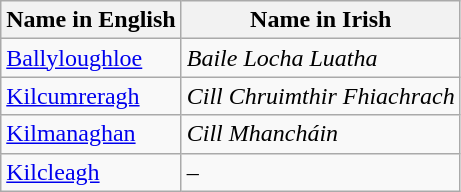<table class="wikitable">
<tr>
<th>Name in English</th>
<th>Name in Irish</th>
</tr>
<tr>
<td><a href='#'>Ballyloughloe</a></td>
<td><em>Baile Locha Luatha</em></td>
</tr>
<tr>
<td><a href='#'>Kilcumreragh</a></td>
<td><em>Cill Chruimthir Fhiachrach</em></td>
</tr>
<tr>
<td><a href='#'>Kilmanaghan</a></td>
<td><em>Cill Mhancháin</em></td>
</tr>
<tr>
<td><a href='#'>Kilcleagh</a></td>
<td><em>–</em></td>
</tr>
</table>
